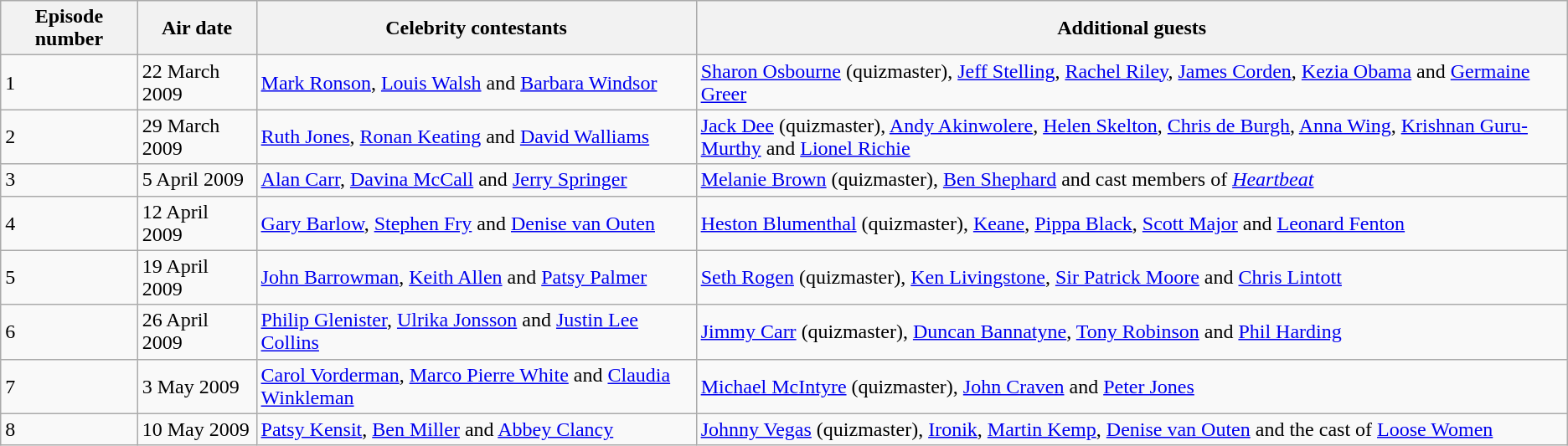<table class="wikitable">
<tr>
<th>Episode number</th>
<th>Air date</th>
<th>Celebrity contestants</th>
<th>Additional guests</th>
</tr>
<tr>
<td>1</td>
<td>22 March 2009</td>
<td><a href='#'>Mark Ronson</a>, <a href='#'>Louis Walsh</a> and <a href='#'>Barbara Windsor</a></td>
<td><a href='#'>Sharon Osbourne</a> (quizmaster), <a href='#'>Jeff Stelling</a>, <a href='#'>Rachel Riley</a>, <a href='#'>James Corden</a>, <a href='#'>Kezia Obama</a> and <a href='#'>Germaine Greer</a></td>
</tr>
<tr>
<td>2</td>
<td>29 March 2009</td>
<td><a href='#'>Ruth Jones</a>, <a href='#'>Ronan Keating</a> and <a href='#'>David Walliams</a></td>
<td><a href='#'>Jack Dee</a> (quizmaster), <a href='#'>Andy Akinwolere</a>, <a href='#'>Helen Skelton</a>, <a href='#'>Chris de Burgh</a>, <a href='#'>Anna Wing</a>, <a href='#'>Krishnan Guru-Murthy</a> and <a href='#'>Lionel Richie</a></td>
</tr>
<tr>
<td>3</td>
<td>5 April 2009</td>
<td><a href='#'>Alan Carr</a>, <a href='#'>Davina McCall</a> and <a href='#'>Jerry Springer</a></td>
<td><a href='#'>Melanie Brown</a> (quizmaster), <a href='#'>Ben Shephard</a> and cast members of <em><a href='#'>Heartbeat</a></em></td>
</tr>
<tr>
<td>4</td>
<td>12 April 2009</td>
<td><a href='#'>Gary Barlow</a>, <a href='#'>Stephen Fry</a> and <a href='#'>Denise van Outen</a></td>
<td><a href='#'>Heston Blumenthal</a> (quizmaster),  <a href='#'>Keane</a>, <a href='#'>Pippa Black</a>, <a href='#'>Scott Major</a> and <a href='#'>Leonard Fenton</a></td>
</tr>
<tr>
<td>5</td>
<td>19 April 2009</td>
<td><a href='#'>John Barrowman</a>, <a href='#'>Keith Allen</a> and  <a href='#'>Patsy Palmer</a></td>
<td><a href='#'>Seth Rogen</a> (quizmaster), <a href='#'>Ken Livingstone</a>, <a href='#'>Sir Patrick Moore</a> and <a href='#'>Chris Lintott</a></td>
</tr>
<tr>
<td>6</td>
<td>26 April 2009</td>
<td><a href='#'>Philip Glenister</a>, <a href='#'>Ulrika Jonsson</a> and <a href='#'>Justin Lee Collins</a></td>
<td><a href='#'>Jimmy Carr</a> (quizmaster), <a href='#'>Duncan Bannatyne</a>, <a href='#'>Tony Robinson</a> and <a href='#'>Phil Harding</a></td>
</tr>
<tr>
<td>7</td>
<td>3 May 2009</td>
<td><a href='#'>Carol Vorderman</a>, <a href='#'>Marco Pierre White</a> and <a href='#'>Claudia Winkleman</a></td>
<td><a href='#'>Michael McIntyre</a> (quizmaster), <a href='#'>John Craven</a> and <a href='#'>Peter Jones</a></td>
</tr>
<tr>
<td>8</td>
<td>10 May 2009</td>
<td><a href='#'>Patsy Kensit</a>, <a href='#'>Ben Miller</a> and <a href='#'>Abbey Clancy</a></td>
<td><a href='#'>Johnny Vegas</a> (quizmaster), <a href='#'>Ironik</a>, <a href='#'>Martin Kemp</a>, <a href='#'>Denise van Outen</a> and the cast of <a href='#'>Loose Women</a></td>
</tr>
</table>
